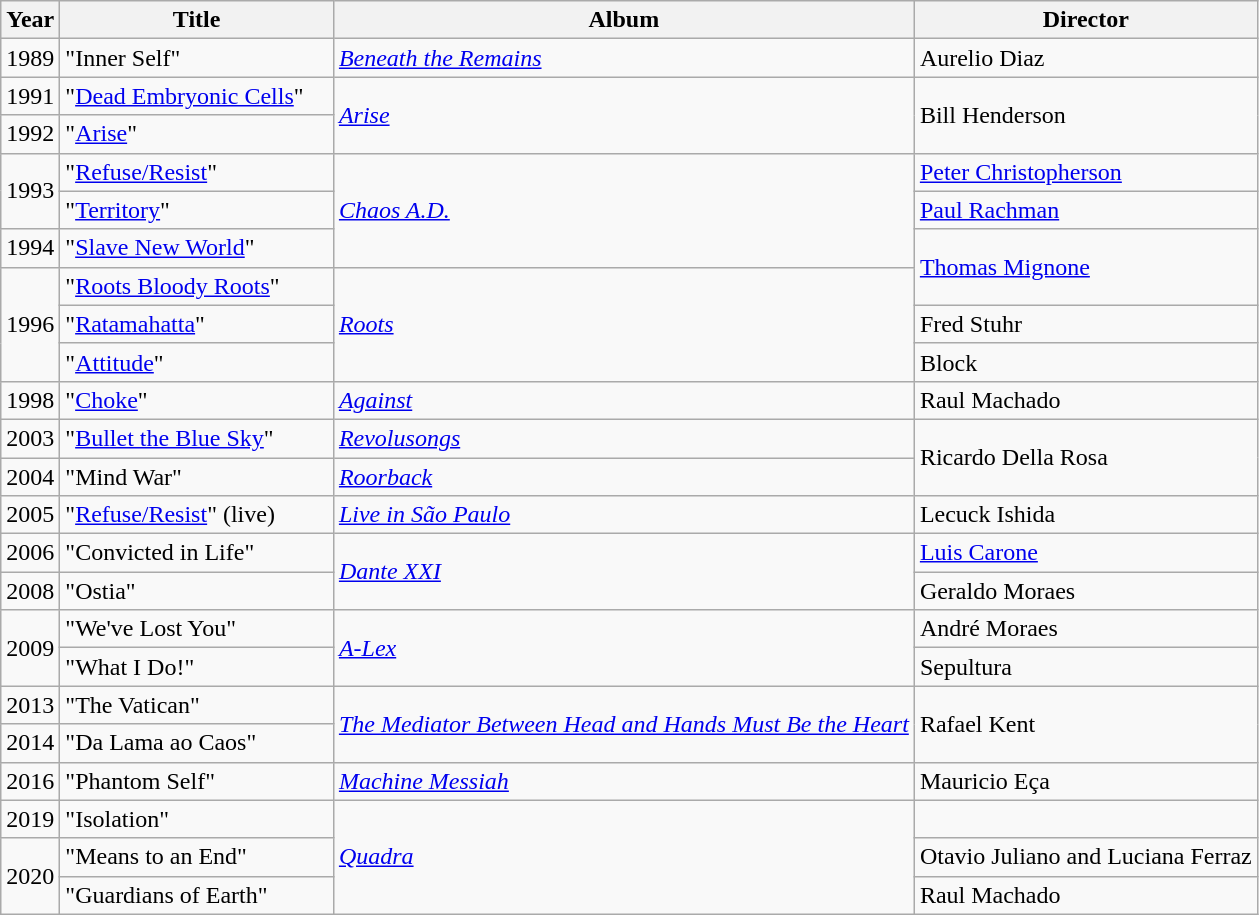<table class="wikitable">
<tr>
<th>Year</th>
<th style="width:175px;">Title</th>
<th>Album</th>
<th>Director</th>
</tr>
<tr>
<td>1989</td>
<td>"Inner Self"</td>
<td><em><a href='#'>Beneath the Remains</a></em></td>
<td>Aurelio Diaz</td>
</tr>
<tr>
<td>1991</td>
<td>"<a href='#'>Dead Embryonic Cells</a>"</td>
<td rowspan="2"><em><a href='#'>Arise</a></em></td>
<td rowspan="2">Bill Henderson</td>
</tr>
<tr>
<td>1992</td>
<td>"<a href='#'>Arise</a>"</td>
</tr>
<tr>
<td rowspan="2">1993</td>
<td>"<a href='#'>Refuse/Resist</a>"</td>
<td rowspan="3"><em><a href='#'>Chaos A.D.</a></em></td>
<td><a href='#'>Peter Christopherson</a></td>
</tr>
<tr>
<td>"<a href='#'>Territory</a>"</td>
<td><a href='#'>Paul Rachman</a></td>
</tr>
<tr>
<td>1994</td>
<td>"<a href='#'>Slave New World</a>"</td>
<td rowspan="2"><a href='#'>Thomas Mignone</a></td>
</tr>
<tr>
<td rowspan="3">1996</td>
<td>"<a href='#'>Roots Bloody Roots</a>"</td>
<td rowspan="3"><em><a href='#'>Roots</a></em></td>
</tr>
<tr>
<td>"<a href='#'>Ratamahatta</a>"</td>
<td>Fred Stuhr</td>
</tr>
<tr>
<td>"<a href='#'>Attitude</a>"</td>
<td>Block</td>
</tr>
<tr>
<td>1998</td>
<td>"<a href='#'>Choke</a>"</td>
<td><em><a href='#'>Against</a></em></td>
<td>Raul Machado</td>
</tr>
<tr>
<td>2003</td>
<td>"<a href='#'>Bullet the Blue Sky</a>"</td>
<td><em><a href='#'>Revolusongs</a></em></td>
<td rowspan="2">Ricardo Della Rosa</td>
</tr>
<tr>
<td>2004</td>
<td>"Mind War"</td>
<td><em><a href='#'>Roorback</a></em></td>
</tr>
<tr>
<td>2005</td>
<td>"<a href='#'>Refuse/Resist</a>" (live)</td>
<td><em><a href='#'>Live in São Paulo</a></em></td>
<td>Lecuck Ishida</td>
</tr>
<tr>
<td>2006</td>
<td>"Convicted in Life"</td>
<td rowspan="2"><em><a href='#'>Dante XXI</a></em></td>
<td><a href='#'>Luis Carone</a></td>
</tr>
<tr>
<td>2008</td>
<td>"Ostia"</td>
<td>Geraldo Moraes</td>
</tr>
<tr>
<td rowspan="2">2009</td>
<td>"We've Lost You"</td>
<td rowspan="2"><em><a href='#'>A-Lex</a></em></td>
<td>André Moraes</td>
</tr>
<tr>
<td>"What I Do!"</td>
<td>Sepultura</td>
</tr>
<tr>
<td>2013</td>
<td>"The Vatican"</td>
<td rowspan="2"><em><a href='#'>The Mediator Between Head and Hands Must Be the Heart</a></em></td>
<td rowspan="2">Rafael Kent</td>
</tr>
<tr>
<td>2014</td>
<td>"Da Lama ao Caos"</td>
</tr>
<tr>
<td>2016</td>
<td>"Phantom Self"</td>
<td><em><a href='#'>Machine Messiah</a></em></td>
<td>Mauricio Eça</td>
</tr>
<tr>
<td>2019</td>
<td>"Isolation"</td>
<td rowspan="3"><em><a href='#'>Quadra</a></em></td>
<td></td>
</tr>
<tr>
<td rowspan="2">2020</td>
<td>"Means to an End"</td>
<td>Otavio Juliano and Luciana Ferraz</td>
</tr>
<tr>
<td>"Guardians of Earth"</td>
<td>Raul Machado</td>
</tr>
</table>
